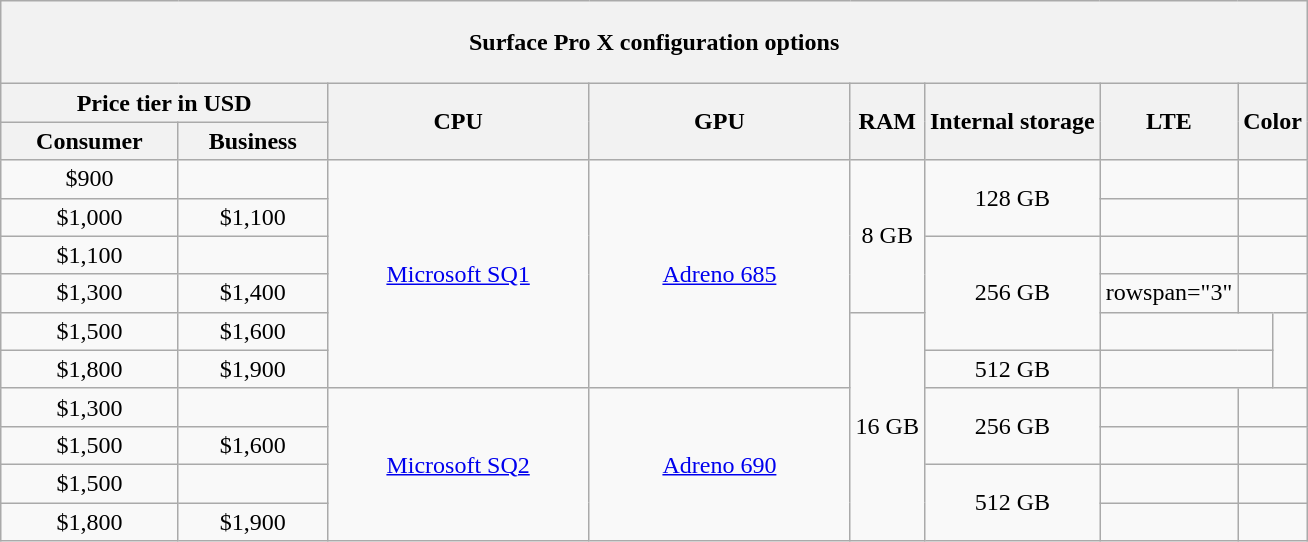<table class="wikitable sortable" style="text-align:center;" align="center" text-align="center">
<tr>
<th colspan="9" style=" height:3em;">Surface Pro X configuration options</th>
</tr>
<tr>
<th colspan="2" scope="col" width="25%">Price tier in USD</th>
<th rowspan="2" scope="col" width="20%">CPU</th>
<th rowspan="2" scope="col" width="20%">GPU</th>
<th rowspan="2">RAM</th>
<th rowspan="2" scope="col">Internal storage</th>
<th rowspan="2">LTE</th>
<th colspan="2" rowspan="2" scope="col">Color</th>
</tr>
<tr>
<th>Consumer  </th>
<th>Business  </th>
</tr>
<tr>
<td>$900</td>
<td></td>
<td rowspan="6"><a href='#'>Microsoft SQ1</a></td>
<td rowspan="6"><a href='#'>Adreno 685</a></td>
<td rowspan="4">8 GB</td>
<td rowspan="2">128 GB</td>
<td></td>
<td style="border-style: solid none solid solid"></td>
<td style="border-style: solid solid solid none"></td>
</tr>
<tr>
<td>$1,000</td>
<td>$1,100</td>
<td></td>
<td style="border-right:0px;"></td>
<td style="border-style: solid solid solid none"></td>
</tr>
<tr>
<td>$1,100</td>
<td></td>
<td rowspan="3">256 GB</td>
<td></td>
<td style="border-style: solid none solid solid"></td>
<td style="border-style: solid solid solid none"></td>
</tr>
<tr>
<td>$1,300</td>
<td>$1,400</td>
<td>rowspan="3"  </td>
<td style="border-right:0px;"></td>
<td style="border-style: solid solid solid none"></td>
</tr>
<tr>
<td>$1,500</td>
<td>$1,600</td>
<td rowspan="6">16 GB</td>
<td style="border-right:0px;"></td>
<td style="border-style: solid solid solid none"></td>
</tr>
<tr>
<td>$1,800</td>
<td>$1,900</td>
<td>512 GB</td>
<td style="border-right:0px;"></td>
<td style="border-style: solid solid solid none"></td>
</tr>
<tr>
<td>$1,300</td>
<td></td>
<td rowspan="4"><a href='#'>Microsoft SQ2</a></td>
<td rowspan="4"><a href='#'>Adreno 690</a></td>
<td rowspan="2">256 GB</td>
<td></td>
<td style="border-style: solid none solid solid"></td>
<td style="border-style: solid solid solid none"></td>
</tr>
<tr>
<td>$1,500</td>
<td>$1,600</td>
<td></td>
<td style="border-style: solid none solid solid"></td>
<td style="border-style: solid solid solid none"></td>
</tr>
<tr>
<td>$1,500</td>
<td></td>
<td rowspan="2">512 GB</td>
<td></td>
<td style="border-style: solid none solid solid"></td>
<td style="border-left:0px"></td>
</tr>
<tr>
<td>$1,800</td>
<td>$1,900</td>
<td></td>
<td style="border-style: solid none solid solid"></td>
<td style="border-style: solid solid solid none"></td>
</tr>
</table>
